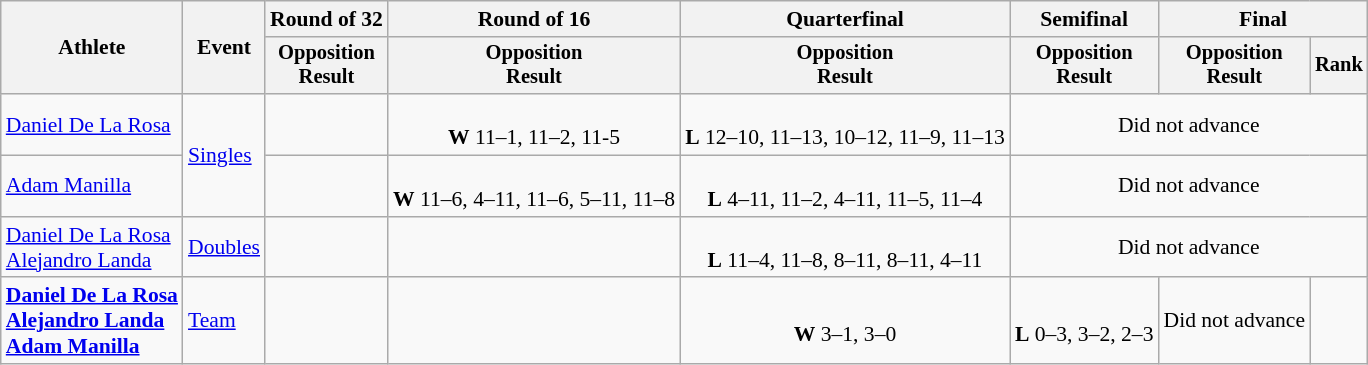<table class=wikitable style=font-size:90%;text-align:center>
<tr>
<th rowspan=2>Athlete</th>
<th rowspan=2>Event</th>
<th>Round of 32</th>
<th>Round of 16</th>
<th>Quarterfinal</th>
<th>Semifinal</th>
<th colspan=2>Final</th>
</tr>
<tr style=font-size:95%>
<th>Opposition<br>Result</th>
<th>Opposition<br>Result</th>
<th>Opposition<br>Result</th>
<th>Opposition<br>Result</th>
<th>Opposition<br>Result</th>
<th>Rank</th>
</tr>
<tr>
<td align=left><a href='#'>Daniel De La Rosa</a></td>
<td align=left rowspan=2><a href='#'>Singles</a></td>
<td></td>
<td><br><strong>W</strong> 11–1, 11–2, 11-5</td>
<td><br><strong>L</strong> 12–10, 11–13, 10–12, 11–9, 11–13</td>
<td colspan=3>Did not advance</td>
</tr>
<tr>
<td align=left><a href='#'>Adam Manilla</a></td>
<td></td>
<td><br><strong>W</strong> 11–6, 4–11, 11–6, 5–11, 11–8</td>
<td><br><strong>L</strong> 4–11, 11–2, 4–11, 11–5, 11–4</td>
<td colspan=3>Did not advance</td>
</tr>
<tr>
<td align=left><a href='#'>Daniel De La Rosa</a><br><a href='#'>Alejandro Landa</a></td>
<td align=left><a href='#'>Doubles</a></td>
<td></td>
<td></td>
<td><br><strong>L</strong> 11–4, 11–8, 8–11, 8–11, 4–11</td>
<td colspan=3>Did not advance</td>
</tr>
<tr>
<td align=left><strong><a href='#'>Daniel De La Rosa</a><br><a href='#'>Alejandro Landa</a><br><a href='#'>Adam Manilla</a></strong></td>
<td align=left><a href='#'>Team</a></td>
<td></td>
<td></td>
<td><br><strong>W</strong> 3–1, 3–0</td>
<td><br><strong>L</strong> 0–3, 3–2, 2–3</td>
<td>Did not advance</td>
<td></td>
</tr>
</table>
